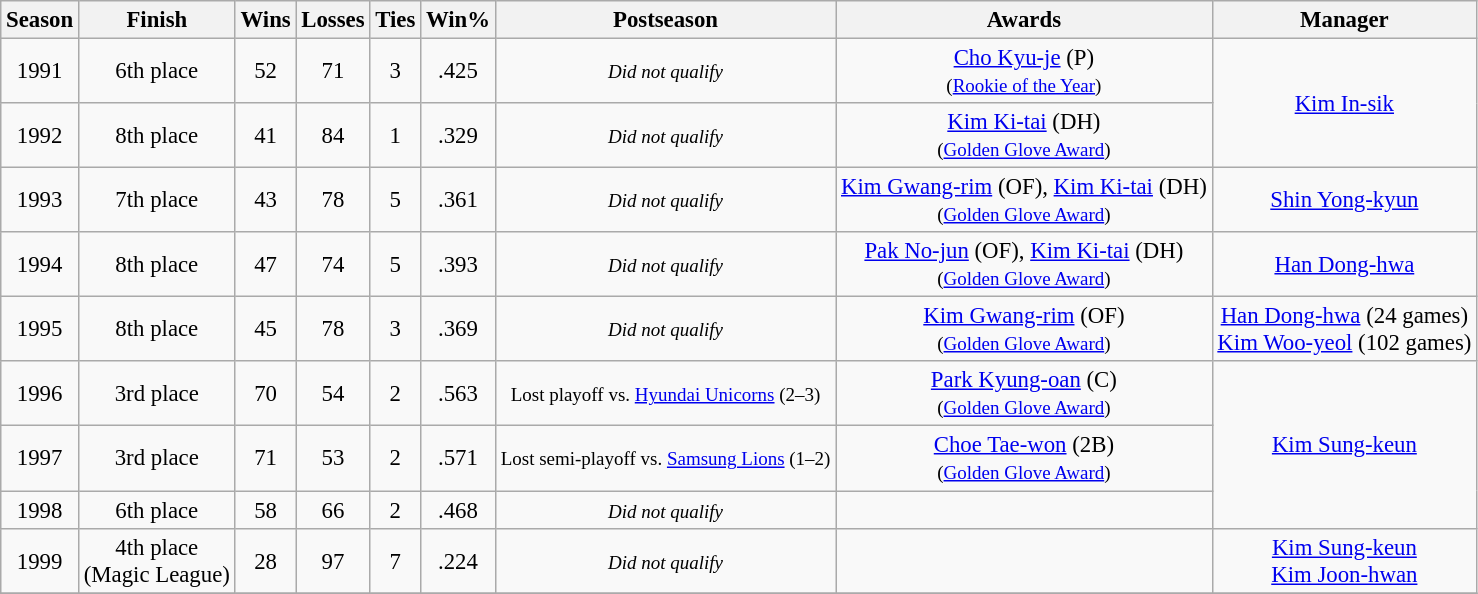<table class="wikitable plainrowheaders sortable" style="text-align:center; font-size:95%" summary="Season (sortable), Conference, Finish (sortable), Division, Finish (sortable), Wins (sortable), Losses (sortable), Win% (sortable), GB (sortable), Playoffs, Awards and Head coach">
<tr>
<th scope="col">Season</th>
<th scope="col">Finish</th>
<th scope="col">Wins</th>
<th scope="col">Losses</th>
<th scope="col">Ties</th>
<th scope="col">Win%</th>
<th scope="col" class="unsortable">Postseason</th>
<th scope="col" class="unsortable">Awards</th>
<th scope="col" class="unsortable">Manager</th>
</tr>
<tr>
<td>1991</td>
<td>6th place</td>
<td>52</td>
<td>71</td>
<td>3</td>
<td>.425</td>
<td><small><em>Did not qualify</em></small></td>
<td><a href='#'>Cho Kyu-je</a> (P)<br><small>(<a href='#'>Rookie of the Year</a>)</small></td>
<td rowspan=2><a href='#'>Kim In-sik</a></td>
</tr>
<tr>
<td>1992</td>
<td>8th place</td>
<td>41</td>
<td>84</td>
<td>1</td>
<td>.329</td>
<td><small><em>Did not qualify</em></small></td>
<td><a href='#'>Kim Ki-tai</a> (DH)<br><small>(<a href='#'>Golden Glove Award</a>)</small></td>
</tr>
<tr>
<td>1993</td>
<td>7th place</td>
<td>43</td>
<td>78</td>
<td>5</td>
<td>.361</td>
<td><small><em>Did not qualify</em></small></td>
<td><a href='#'>Kim Gwang-rim</a> (OF), <a href='#'>Kim Ki-tai</a> (DH)<br><small>(<a href='#'>Golden Glove Award</a>)</small></td>
<td><a href='#'>Shin Yong-kyun</a></td>
</tr>
<tr>
<td>1994</td>
<td>8th place</td>
<td>47</td>
<td>74</td>
<td>5</td>
<td>.393</td>
<td><small><em>Did not qualify</em></small></td>
<td><a href='#'>Pak No-jun</a> (OF), <a href='#'>Kim Ki-tai</a> (DH)<br><small>(<a href='#'>Golden Glove Award</a>)</small></td>
<td><a href='#'>Han Dong-hwa</a></td>
</tr>
<tr>
<td>1995</td>
<td>8th place</td>
<td>45</td>
<td>78</td>
<td>3</td>
<td>.369</td>
<td><small><em>Did not qualify</em></small></td>
<td><a href='#'>Kim Gwang-rim</a> (OF)<br><small>(<a href='#'>Golden Glove Award</a>)</small></td>
<td><a href='#'>Han Dong-hwa</a> (24 games)<br><a href='#'>Kim Woo-yeol</a> (102 games)</td>
</tr>
<tr>
<td>1996</td>
<td>3rd place</td>
<td>70</td>
<td>54</td>
<td>2</td>
<td>.563</td>
<td><small>Lost playoff vs. <a href='#'>Hyundai Unicorns</a> (2–3)</small></td>
<td><a href='#'>Park Kyung-oan</a> (C)<br><small>(<a href='#'>Golden Glove Award</a>)</small></td>
<td rowspan=3><a href='#'>Kim Sung-keun</a></td>
</tr>
<tr>
<td>1997</td>
<td>3rd place</td>
<td>71</td>
<td>53</td>
<td>2</td>
<td>.571</td>
<td><small>Lost semi-playoff vs. <a href='#'>Samsung Lions</a> (1–2)</small></td>
<td><a href='#'>Choe Tae-won</a> (2B)<br><small>(<a href='#'>Golden Glove Award</a>)</small></td>
</tr>
<tr>
<td>1998</td>
<td>6th place</td>
<td>58</td>
<td>66</td>
<td>2</td>
<td>.468</td>
<td><small><em>Did not qualify</em></small></td>
<td></td>
</tr>
<tr>
<td>1999</td>
<td>4th place<br>(Magic League)</td>
<td>28</td>
<td>97</td>
<td>7</td>
<td>.224</td>
<td><small><em>Did not qualify</em></small></td>
<td></td>
<td><a href='#'>Kim Sung-keun</a><br><a href='#'>Kim Joon-hwan</a></td>
</tr>
<tr>
</tr>
</table>
